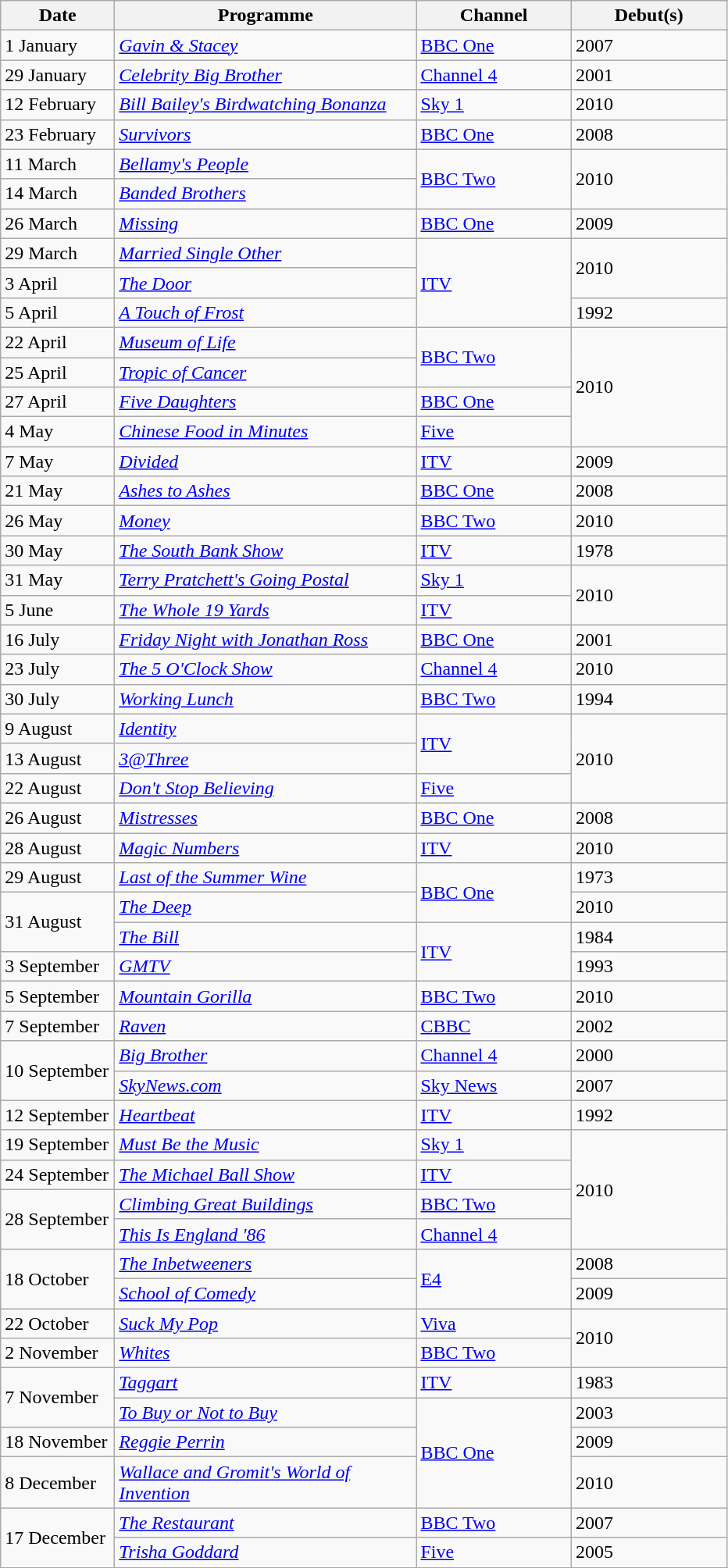<table class="wikitable">
<tr>
<th width=90>Date</th>
<th width=250>Programme</th>
<th width=125>Channel</th>
<th width=125>Debut(s)</th>
</tr>
<tr>
<td>1 January</td>
<td><em><a href='#'>Gavin & Stacey</a></em></td>
<td><a href='#'>BBC One</a></td>
<td>2007</td>
</tr>
<tr>
<td>29 January</td>
<td><em><a href='#'>Celebrity Big Brother</a></em></td>
<td><a href='#'>Channel 4</a></td>
<td>2001</td>
</tr>
<tr>
<td>12 February</td>
<td><em><a href='#'>Bill Bailey's Birdwatching Bonanza</a></em></td>
<td><a href='#'>Sky 1</a></td>
<td>2010</td>
</tr>
<tr>
<td>23 February</td>
<td><em><a href='#'>Survivors</a></em></td>
<td><a href='#'>BBC One</a></td>
<td>2008</td>
</tr>
<tr>
<td>11 March</td>
<td><em><a href='#'>Bellamy's People</a></em></td>
<td rowspan="2"><a href='#'>BBC Two</a></td>
<td rowspan="2">2010</td>
</tr>
<tr>
<td>14 March</td>
<td><em><a href='#'>Banded Brothers</a></em></td>
</tr>
<tr>
<td>26 March</td>
<td><em><a href='#'>Missing</a></em></td>
<td><a href='#'>BBC One</a></td>
<td>2009</td>
</tr>
<tr>
<td>29 March</td>
<td><em><a href='#'>Married Single Other</a></em></td>
<td rowspan="3"><a href='#'>ITV</a></td>
<td rowspan="2">2010</td>
</tr>
<tr>
<td>3 April</td>
<td><em><a href='#'>The Door</a></em></td>
</tr>
<tr>
<td>5 April</td>
<td><em><a href='#'>A Touch of Frost</a></em></td>
<td>1992</td>
</tr>
<tr>
<td>22 April</td>
<td><em><a href='#'>Museum of Life</a></em></td>
<td rowspan="2"><a href='#'>BBC Two</a></td>
<td rowspan="4">2010</td>
</tr>
<tr>
<td>25 April</td>
<td><em><a href='#'>Tropic of Cancer</a></em></td>
</tr>
<tr>
<td>27 April</td>
<td><em><a href='#'>Five Daughters</a></em></td>
<td><a href='#'>BBC One</a></td>
</tr>
<tr>
<td>4 May</td>
<td><em><a href='#'>Chinese Food in Minutes</a></em></td>
<td><a href='#'>Five</a></td>
</tr>
<tr>
<td>7 May</td>
<td><em><a href='#'>Divided</a></em></td>
<td><a href='#'>ITV</a></td>
<td>2009</td>
</tr>
<tr>
<td>21 May</td>
<td><em><a href='#'>Ashes to Ashes</a></em></td>
<td><a href='#'>BBC One</a></td>
<td>2008</td>
</tr>
<tr>
<td>26 May</td>
<td><em><a href='#'>Money</a></em></td>
<td><a href='#'>BBC Two</a></td>
<td>2010</td>
</tr>
<tr>
<td>30 May</td>
<td><em><a href='#'>The South Bank Show</a></em></td>
<td><a href='#'>ITV</a></td>
<td>1978</td>
</tr>
<tr>
<td>31 May</td>
<td><em><a href='#'>Terry Pratchett's Going Postal</a></em></td>
<td><a href='#'>Sky 1</a></td>
<td rowspan="2">2010</td>
</tr>
<tr>
<td>5 June</td>
<td><em><a href='#'>The Whole 19 Yards</a></em></td>
<td><a href='#'>ITV</a></td>
</tr>
<tr>
<td>16 July</td>
<td><em><a href='#'>Friday Night with Jonathan Ross</a></em></td>
<td><a href='#'>BBC One</a></td>
<td>2001</td>
</tr>
<tr>
<td>23 July</td>
<td><em><a href='#'>The 5 O'Clock Show</a></em></td>
<td><a href='#'>Channel 4</a></td>
<td>2010</td>
</tr>
<tr>
<td>30 July</td>
<td><em><a href='#'>Working Lunch</a></em></td>
<td><a href='#'>BBC Two</a></td>
<td>1994</td>
</tr>
<tr>
<td>9 August</td>
<td><em><a href='#'>Identity</a></em></td>
<td rowspan="2"><a href='#'>ITV</a></td>
<td rowspan="3">2010</td>
</tr>
<tr>
<td>13 August</td>
<td><em><a href='#'>3@Three</a></em></td>
</tr>
<tr>
<td>22 August</td>
<td><em><a href='#'>Don't Stop Believing</a></em></td>
<td><a href='#'>Five</a></td>
</tr>
<tr>
<td>26 August</td>
<td><em><a href='#'>Mistresses</a></em></td>
<td><a href='#'>BBC One</a></td>
<td>2008</td>
</tr>
<tr>
<td>28 August</td>
<td><em><a href='#'>Magic Numbers</a></em></td>
<td><a href='#'>ITV</a></td>
<td>2010</td>
</tr>
<tr>
<td>29 August</td>
<td><em><a href='#'>Last of the Summer Wine</a></em></td>
<td rowspan="2"><a href='#'>BBC One</a></td>
<td>1973</td>
</tr>
<tr>
<td rowspan="2">31 August</td>
<td><em><a href='#'>The Deep</a></em></td>
<td>2010</td>
</tr>
<tr>
<td><em><a href='#'>The Bill</a></em></td>
<td rowspan="2"><a href='#'>ITV</a></td>
<td>1984</td>
</tr>
<tr>
<td>3 September</td>
<td><em><a href='#'>GMTV</a></em></td>
<td>1993</td>
</tr>
<tr>
<td>5 September</td>
<td><em><a href='#'>Mountain Gorilla</a></em></td>
<td><a href='#'>BBC Two</a></td>
<td>2010</td>
</tr>
<tr>
<td>7 September</td>
<td><em><a href='#'>Raven</a></em></td>
<td><a href='#'>CBBC</a></td>
<td>2002</td>
</tr>
<tr>
<td rowspan=2>10 September</td>
<td><em><a href='#'>Big Brother</a></em></td>
<td><a href='#'>Channel 4</a></td>
<td>2000</td>
</tr>
<tr>
<td><em><a href='#'>SkyNews.com</a></em></td>
<td><a href='#'>Sky News</a></td>
<td>2007</td>
</tr>
<tr>
<td>12 September</td>
<td><em><a href='#'>Heartbeat</a></em></td>
<td><a href='#'>ITV</a></td>
<td>1992</td>
</tr>
<tr>
<td>19 September</td>
<td><em><a href='#'>Must Be the Music</a></em></td>
<td><a href='#'>Sky 1</a></td>
<td rowspan="4">2010</td>
</tr>
<tr>
<td>24 September</td>
<td><em><a href='#'>The Michael Ball Show</a></em></td>
<td><a href='#'>ITV</a></td>
</tr>
<tr>
<td rowspan="2">28 September</td>
<td><em><a href='#'>Climbing Great Buildings</a></em></td>
<td><a href='#'>BBC Two</a></td>
</tr>
<tr>
<td><em><a href='#'>This Is England '86</a></em></td>
<td><a href='#'>Channel 4</a></td>
</tr>
<tr>
<td rowspan="2">18 October</td>
<td><em><a href='#'>The Inbetweeners</a></em></td>
<td rowspan="2"><a href='#'>E4</a></td>
<td>2008</td>
</tr>
<tr>
<td><em><a href='#'>School of Comedy</a></em></td>
<td>2009</td>
</tr>
<tr>
<td>22 October</td>
<td><em><a href='#'>Suck My Pop</a></em></td>
<td><a href='#'>Viva</a></td>
<td rowspan="2">2010</td>
</tr>
<tr>
<td>2 November</td>
<td><em><a href='#'>Whites</a></em></td>
<td><a href='#'>BBC Two</a></td>
</tr>
<tr>
<td rowspan="2">7 November</td>
<td><em><a href='#'>Taggart</a></em></td>
<td><a href='#'>ITV</a></td>
<td>1983</td>
</tr>
<tr>
<td><em><a href='#'>To Buy or Not to Buy</a></em></td>
<td rowspan="3"><a href='#'>BBC One</a></td>
<td>2003</td>
</tr>
<tr>
<td>18 November</td>
<td><em><a href='#'>Reggie Perrin</a></em></td>
<td>2009</td>
</tr>
<tr>
<td>8 December</td>
<td><em><a href='#'>Wallace and Gromit's World of Invention</a></em></td>
<td>2010</td>
</tr>
<tr>
<td rowspan="2">17 December</td>
<td><em><a href='#'>The Restaurant</a></em></td>
<td><a href='#'>BBC Two</a></td>
<td>2007</td>
</tr>
<tr>
<td><em><a href='#'>Trisha Goddard</a></em></td>
<td><a href='#'>Five</a></td>
<td>2005</td>
</tr>
</table>
